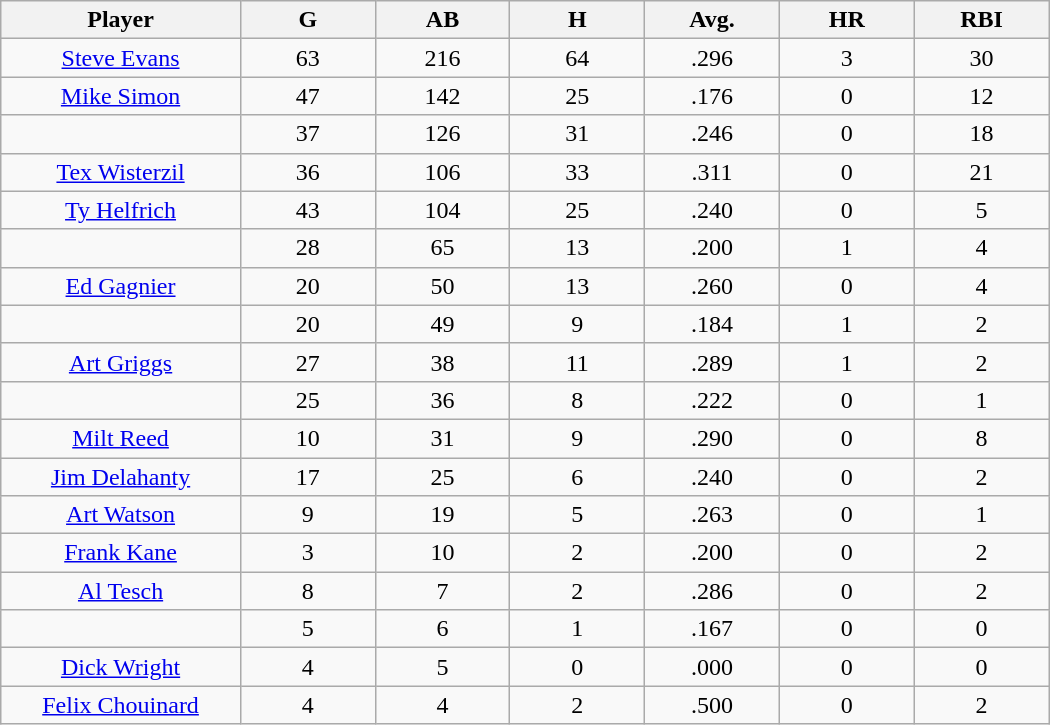<table class="wikitable sortable">
<tr>
<th bgcolor="#DDDDFF" width="16%">Player</th>
<th bgcolor="#DDDDFF" width="9%">G</th>
<th bgcolor="#DDDDFF" width="9%">AB</th>
<th bgcolor="#DDDDFF" width="9%">H</th>
<th bgcolor="#DDDDFF" width="9%">Avg.</th>
<th bgcolor="#DDDDFF" width="9%">HR</th>
<th bgcolor="#DDDDFF" width="9%">RBI</th>
</tr>
<tr align="center">
<td><a href='#'>Steve Evans</a></td>
<td>63</td>
<td>216</td>
<td>64</td>
<td>.296</td>
<td>3</td>
<td>30</td>
</tr>
<tr align="center">
<td><a href='#'>Mike Simon</a></td>
<td>47</td>
<td>142</td>
<td>25</td>
<td>.176</td>
<td>0</td>
<td>12</td>
</tr>
<tr align="center">
<td></td>
<td>37</td>
<td>126</td>
<td>31</td>
<td>.246</td>
<td>0</td>
<td>18</td>
</tr>
<tr align="center">
<td><a href='#'>Tex Wisterzil</a></td>
<td>36</td>
<td>106</td>
<td>33</td>
<td>.311</td>
<td>0</td>
<td>21</td>
</tr>
<tr align="center">
<td><a href='#'>Ty Helfrich</a></td>
<td>43</td>
<td>104</td>
<td>25</td>
<td>.240</td>
<td>0</td>
<td>5</td>
</tr>
<tr align="center">
<td></td>
<td>28</td>
<td>65</td>
<td>13</td>
<td>.200</td>
<td>1</td>
<td>4</td>
</tr>
<tr align="center">
<td><a href='#'>Ed Gagnier</a></td>
<td>20</td>
<td>50</td>
<td>13</td>
<td>.260</td>
<td>0</td>
<td>4</td>
</tr>
<tr align="center">
<td></td>
<td>20</td>
<td>49</td>
<td>9</td>
<td>.184</td>
<td>1</td>
<td>2</td>
</tr>
<tr align="center">
<td><a href='#'>Art Griggs</a></td>
<td>27</td>
<td>38</td>
<td>11</td>
<td>.289</td>
<td>1</td>
<td>2</td>
</tr>
<tr align="center">
<td></td>
<td>25</td>
<td>36</td>
<td>8</td>
<td>.222</td>
<td>0</td>
<td>1</td>
</tr>
<tr align="center">
<td><a href='#'>Milt Reed</a></td>
<td>10</td>
<td>31</td>
<td>9</td>
<td>.290</td>
<td>0</td>
<td>8</td>
</tr>
<tr align="center">
<td><a href='#'>Jim Delahanty</a></td>
<td>17</td>
<td>25</td>
<td>6</td>
<td>.240</td>
<td>0</td>
<td>2</td>
</tr>
<tr align="center">
<td><a href='#'>Art Watson</a></td>
<td>9</td>
<td>19</td>
<td>5</td>
<td>.263</td>
<td>0</td>
<td>1</td>
</tr>
<tr align="center">
<td><a href='#'>Frank Kane</a></td>
<td>3</td>
<td>10</td>
<td>2</td>
<td>.200</td>
<td>0</td>
<td>2</td>
</tr>
<tr align="center">
<td><a href='#'>Al Tesch</a></td>
<td>8</td>
<td>7</td>
<td>2</td>
<td>.286</td>
<td>0</td>
<td>2</td>
</tr>
<tr align="center">
<td></td>
<td>5</td>
<td>6</td>
<td>1</td>
<td>.167</td>
<td>0</td>
<td>0</td>
</tr>
<tr align="center">
<td><a href='#'>Dick Wright</a></td>
<td>4</td>
<td>5</td>
<td>0</td>
<td>.000</td>
<td>0</td>
<td>0</td>
</tr>
<tr align="center">
<td><a href='#'>Felix Chouinard</a></td>
<td>4</td>
<td>4</td>
<td>2</td>
<td>.500</td>
<td>0</td>
<td>2</td>
</tr>
</table>
